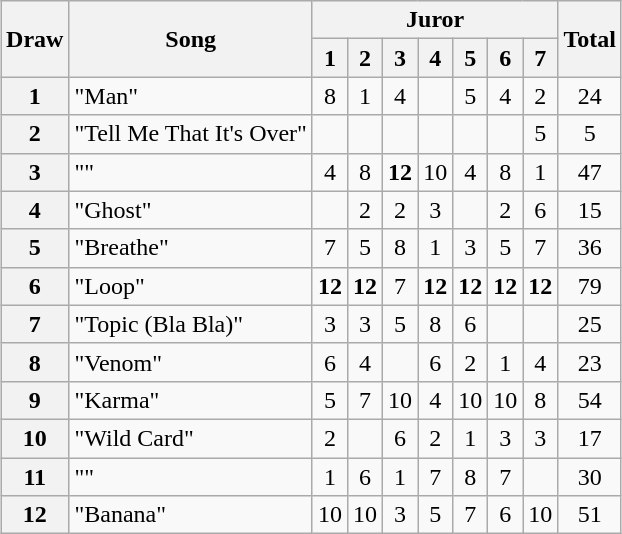<table class="wikitable plainrowheaders" style="margin: 1em auto 1em auto; text-align:center;">
<tr>
<th rowspan="2">Draw</th>
<th rowspan="2">Song</th>
<th colspan="7">Juror</th>
<th rowspan="2">Total</th>
</tr>
<tr>
<th>1</th>
<th>2</th>
<th>3</th>
<th>4</th>
<th>5</th>
<th>6</th>
<th>7</th>
</tr>
<tr>
<th scope="row" style="text-align:center;">1</th>
<td align="left">"Man"</td>
<td>8</td>
<td>1</td>
<td>4</td>
<td></td>
<td>5</td>
<td>4</td>
<td>2</td>
<td>24</td>
</tr>
<tr>
<th scope="row" style="text-align:center;">2</th>
<td align="left">"Tell Me That It's Over"</td>
<td></td>
<td></td>
<td></td>
<td></td>
<td></td>
<td></td>
<td>5</td>
<td>5</td>
</tr>
<tr>
<th scope="row" style="text-align:center;">3</th>
<td align="left">""</td>
<td>4</td>
<td>8</td>
<td><strong>12</strong></td>
<td>10</td>
<td>4</td>
<td>8</td>
<td>1</td>
<td>47</td>
</tr>
<tr>
<th scope="row" style="text-align:center;">4</th>
<td align="left">"Ghost"</td>
<td></td>
<td>2</td>
<td>2</td>
<td>3</td>
<td></td>
<td>2</td>
<td>6</td>
<td>15</td>
</tr>
<tr>
<th scope="row" style="text-align:center;">5</th>
<td align="left">"Breathe"</td>
<td>7</td>
<td>5</td>
<td>8</td>
<td>1</td>
<td>3</td>
<td>5</td>
<td>7</td>
<td>36</td>
</tr>
<tr>
<th scope="row" style="text-align:center;">6</th>
<td align="left">"Loop"</td>
<td><strong>12</strong></td>
<td><strong>12</strong></td>
<td>7</td>
<td><strong>12</strong></td>
<td><strong>12</strong></td>
<td><strong>12</strong></td>
<td><strong>12</strong></td>
<td>79</td>
</tr>
<tr>
<th scope="row" style="text-align:center;">7</th>
<td align="left">"Topic (Bla Bla)"</td>
<td>3</td>
<td>3</td>
<td>5</td>
<td>8</td>
<td>6</td>
<td></td>
<td></td>
<td>25</td>
</tr>
<tr>
<th scope="row" style="text-align:center;">8</th>
<td align="left">"Venom"</td>
<td>6</td>
<td>4</td>
<td></td>
<td>6</td>
<td>2</td>
<td>1</td>
<td>4</td>
<td>23</td>
</tr>
<tr>
<th scope="row" style="text-align:center;">9</th>
<td align="left">"Karma"</td>
<td>5</td>
<td>7</td>
<td>10</td>
<td>4</td>
<td>10</td>
<td>10</td>
<td>8</td>
<td>54</td>
</tr>
<tr>
<th scope="row" style="text-align:center;">10</th>
<td align="left">"Wild Card"</td>
<td>2</td>
<td></td>
<td>6</td>
<td>2</td>
<td>1</td>
<td>3</td>
<td>3</td>
<td>17</td>
</tr>
<tr>
<th scope="row" style="text-align:center;">11</th>
<td align="left">""</td>
<td>1</td>
<td>6</td>
<td>1</td>
<td>7</td>
<td>8</td>
<td>7</td>
<td></td>
<td>30</td>
</tr>
<tr>
<th scope="row" style="text-align:center;">12</th>
<td align="left">"Banana"</td>
<td>10</td>
<td>10</td>
<td>3</td>
<td>5</td>
<td>7</td>
<td>6</td>
<td>10</td>
<td>51</td>
</tr>
</table>
